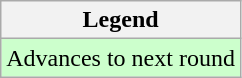<table class="wikitable">
<tr>
<th>Legend</th>
</tr>
<tr>
<td bgcolor="#ccffcc">Advances to next round</td>
</tr>
</table>
